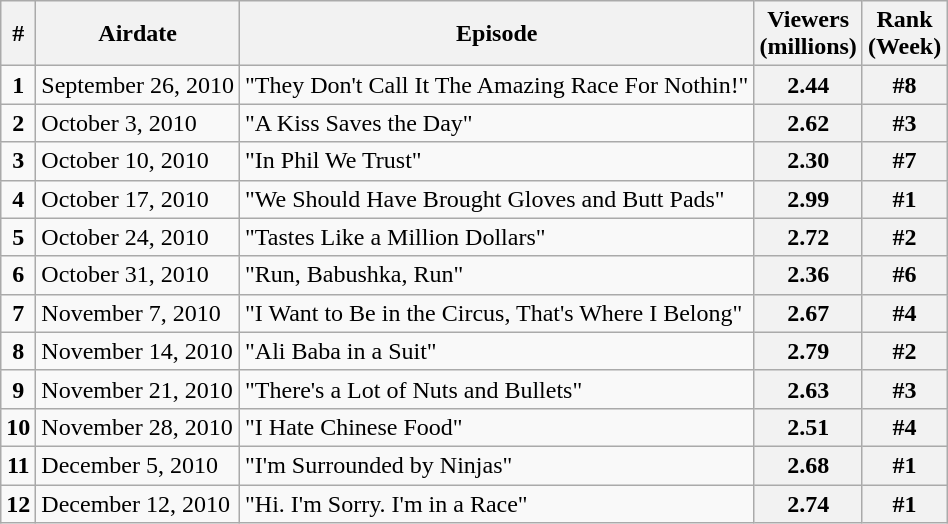<table class="wikitable">
<tr>
<th>#</th>
<th>Airdate</th>
<th>Episode</th>
<th>Viewers<br>(millions)</th>
<th>Rank<br>(Week)</th>
</tr>
<tr>
<td style="text-align:center"><strong>1</strong></td>
<td>September 26, 2010</td>
<td>"They Don't Call It The Amazing Race For Nothin!"</td>
<th>2.44</th>
<th>#8</th>
</tr>
<tr>
<td style="text-align:center"><strong>2</strong></td>
<td>October 3, 2010</td>
<td>"A Kiss Saves the Day"</td>
<th>2.62</th>
<th>#3</th>
</tr>
<tr>
<td style="text-align:center"><strong>3</strong></td>
<td>October 10, 2010</td>
<td>"In Phil We Trust"</td>
<th>2.30</th>
<th>#7</th>
</tr>
<tr>
<td style="text-align:center"><strong>4</strong></td>
<td>October 17, 2010</td>
<td>"We Should Have Brought Gloves and Butt Pads"</td>
<th>2.99</th>
<th>#1</th>
</tr>
<tr>
<td style="text-align:center"><strong>5</strong></td>
<td>October 24, 2010</td>
<td>"Tastes Like a Million Dollars"</td>
<th>2.72</th>
<th>#2</th>
</tr>
<tr>
<td style="text-align:center"><strong>6</strong></td>
<td>October 31, 2010</td>
<td>"Run, Babushka, Run"</td>
<th>2.36</th>
<th>#6</th>
</tr>
<tr>
<td style="text-align:center"><strong>7</strong></td>
<td>November 7, 2010</td>
<td>"I Want to Be in the Circus, That's Where I Belong"</td>
<th>2.67</th>
<th>#4</th>
</tr>
<tr>
<td style="text-align:center"><strong>8</strong></td>
<td>November 14, 2010</td>
<td>"Ali Baba in a Suit"</td>
<th>2.79</th>
<th>#2</th>
</tr>
<tr>
<td style="text-align:center"><strong>9</strong></td>
<td>November 21, 2010</td>
<td>"There's a Lot of Nuts and Bullets"</td>
<th>2.63</th>
<th>#3</th>
</tr>
<tr>
<td style="text-align:center"><strong>10</strong></td>
<td>November 28, 2010</td>
<td>"I Hate Chinese Food"</td>
<th>2.51</th>
<th>#4</th>
</tr>
<tr>
<td style="text-align:center"><strong>11</strong></td>
<td>December 5, 2010</td>
<td>"I'm Surrounded by Ninjas"</td>
<th>2.68</th>
<th>#1</th>
</tr>
<tr>
<td style="text-align:center"><strong>12</strong></td>
<td>December 12, 2010</td>
<td>"Hi. I'm Sorry. I'm in a Race"</td>
<th>2.74</th>
<th>#1</th>
</tr>
</table>
